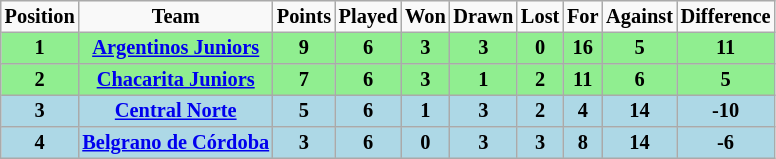<table border="2" cellpadding="2" cellspacing="0" style="margin: 0; background: #f9f9f9; border: 1px #aaa solid; border-collapse: collapse; font-size: 85%;">
<tr>
<th>Position</th>
<th>Team</th>
<th>Points</th>
<th>Played</th>
<th>Won</th>
<th>Drawn</th>
<th>Lost</th>
<th>For</th>
<th>Against</th>
<th>Difference</th>
</tr>
<tr>
<th bgcolor="lightgreen">1</th>
<th bgcolor="lightgreen"><a href='#'>Argentinos Juniors</a></th>
<th bgcolor="lightgreen">9</th>
<th bgcolor="lightgreen">6</th>
<th bgcolor="lightgreen">3</th>
<th bgcolor="lightgreen">3</th>
<th bgcolor="lightgreen">0</th>
<th bgcolor="lightgreen">16</th>
<th bgcolor="lightgreen">5</th>
<th bgcolor="lightgreen">11</th>
</tr>
<tr>
<th bgcolor="lightgreen">2</th>
<th bgcolor="lightgreen"><a href='#'>Chacarita Juniors</a></th>
<th bgcolor="lightgreen">7</th>
<th bgcolor="lightgreen">6</th>
<th bgcolor="lightgreen">3</th>
<th bgcolor="lightgreen">1</th>
<th bgcolor="lightgreen">2</th>
<th bgcolor="lightgreen">11</th>
<th bgcolor="lightgreen">6</th>
<th bgcolor="lightgreen">5</th>
</tr>
<tr>
<th bgcolor="lightblue">3</th>
<th bgcolor="lightblue"><a href='#'>Central Norte</a></th>
<th bgcolor="lightblue">5</th>
<th bgcolor="lightblue">6</th>
<th bgcolor="lightblue">1</th>
<th bgcolor="lightblue">3</th>
<th bgcolor="lightblue">2</th>
<th bgcolor="lightblue">4</th>
<th bgcolor="lightblue">14</th>
<th bgcolor="lightblue">-10</th>
</tr>
<tr>
<th bgcolor="lightblue">4</th>
<th bgcolor="lightblue"><a href='#'>Belgrano de Córdoba</a></th>
<th bgcolor="lightblue">3</th>
<th bgcolor="lightblue">6</th>
<th bgcolor="lightblue">0</th>
<th bgcolor="lightblue">3</th>
<th bgcolor="lightblue">3</th>
<th bgcolor="lightblue">8</th>
<th bgcolor="lightblue">14</th>
<th bgcolor="lightblue">-6</th>
</tr>
</table>
